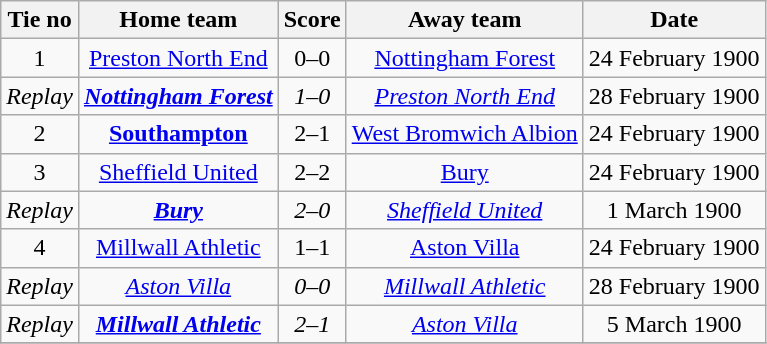<table class="wikitable" style="text-align: center">
<tr>
<th>Tie no</th>
<th>Home team</th>
<th>Score</th>
<th>Away team</th>
<th>Date</th>
</tr>
<tr>
<td>1</td>
<td><a href='#'>Preston North End</a></td>
<td>0–0</td>
<td><a href='#'>Nottingham Forest</a></td>
<td>24 February 1900</td>
</tr>
<tr>
<td><em>Replay</em></td>
<td><strong><em><a href='#'>Nottingham Forest</a></em></strong></td>
<td><em>1–0</em></td>
<td><em><a href='#'>Preston North End</a></em></td>
<td>28 February 1900</td>
</tr>
<tr>
<td>2</td>
<td><strong><a href='#'>Southampton</a></strong></td>
<td>2–1</td>
<td><a href='#'>West Bromwich Albion</a></td>
<td>24 February 1900</td>
</tr>
<tr>
<td>3</td>
<td><a href='#'>Sheffield United</a></td>
<td>2–2</td>
<td><a href='#'>Bury</a></td>
<td>24 February 1900</td>
</tr>
<tr>
<td><em>Replay</em></td>
<td><strong><em><a href='#'>Bury</a></em></strong></td>
<td><em>2–0</em></td>
<td><em><a href='#'>Sheffield United</a></em></td>
<td>1 March 1900</td>
</tr>
<tr>
<td>4</td>
<td><a href='#'>Millwall Athletic</a></td>
<td>1–1</td>
<td><a href='#'>Aston Villa</a></td>
<td>24 February 1900</td>
</tr>
<tr>
<td><em>Replay</em></td>
<td><em><a href='#'>Aston Villa</a></em></td>
<td><em>0–0</em></td>
<td><em><a href='#'>Millwall Athletic</a></em></td>
<td>28 February 1900</td>
</tr>
<tr>
<td><em>Replay</em></td>
<td><strong><em><a href='#'>Millwall Athletic</a></em></strong></td>
<td><em>2–1</em></td>
<td><em><a href='#'>Aston Villa</a></em></td>
<td>5 March 1900</td>
</tr>
<tr>
</tr>
</table>
